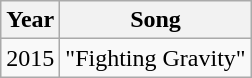<table class="wikitable">
<tr>
<th>Year</th>
<th>Song</th>
</tr>
<tr>
<td>2015</td>
<td>"Fighting Gravity"</td>
</tr>
</table>
